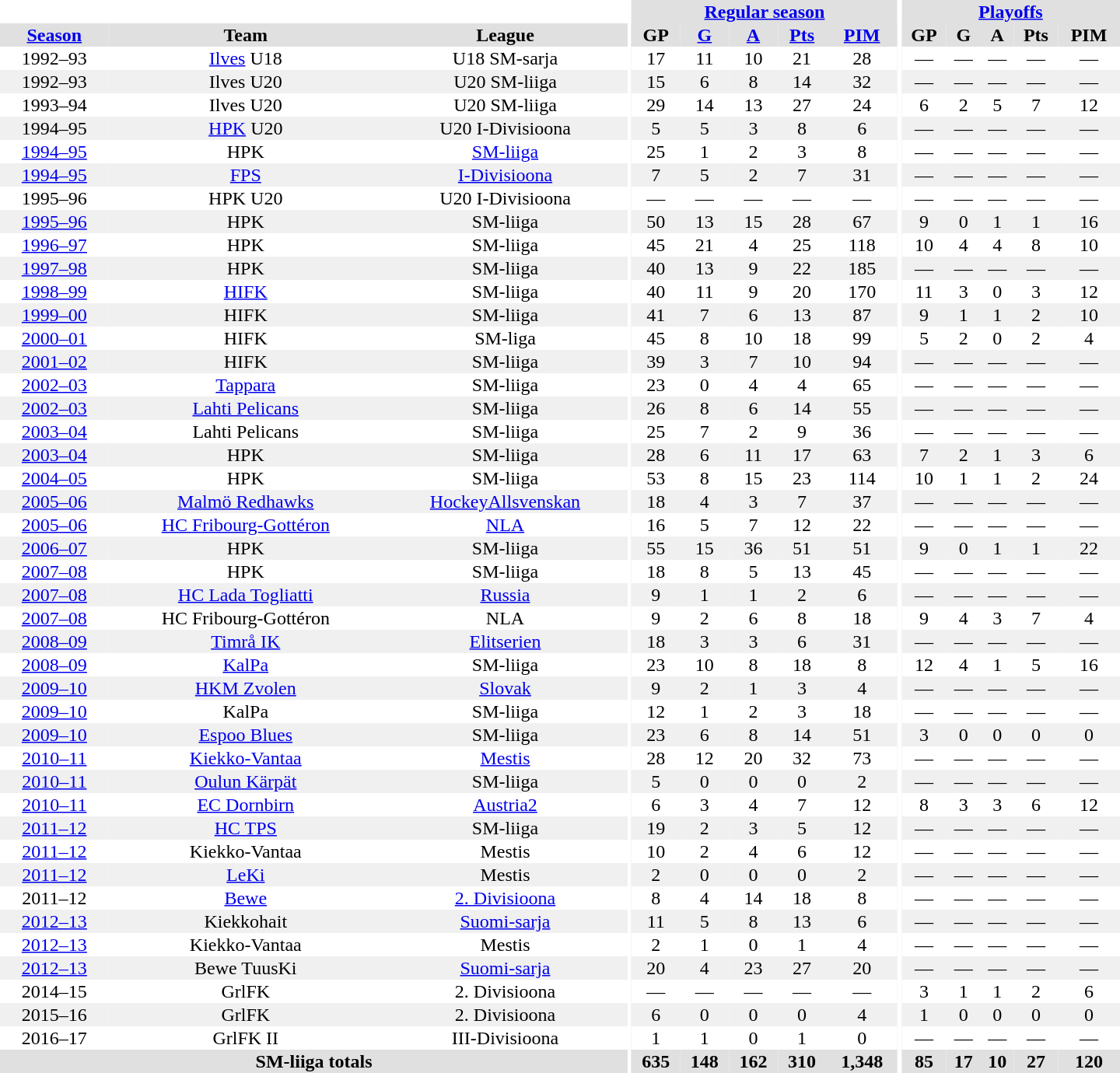<table border="0" cellpadding="1" cellspacing="0" style="text-align:center; width:60em">
<tr bgcolor="#e0e0e0">
<th colspan="3" bgcolor="#ffffff"></th>
<th rowspan="99" bgcolor="#ffffff"></th>
<th colspan="5"><a href='#'>Regular season</a></th>
<th rowspan="99" bgcolor="#ffffff"></th>
<th colspan="5"><a href='#'>Playoffs</a></th>
</tr>
<tr bgcolor="#e0e0e0">
<th><a href='#'>Season</a></th>
<th>Team</th>
<th>League</th>
<th>GP</th>
<th><a href='#'>G</a></th>
<th><a href='#'>A</a></th>
<th><a href='#'>Pts</a></th>
<th><a href='#'>PIM</a></th>
<th>GP</th>
<th>G</th>
<th>A</th>
<th>Pts</th>
<th>PIM</th>
</tr>
<tr>
<td>1992–93</td>
<td><a href='#'>Ilves</a> U18</td>
<td>U18 SM-sarja</td>
<td>17</td>
<td>11</td>
<td>10</td>
<td>21</td>
<td>28</td>
<td>—</td>
<td>—</td>
<td>—</td>
<td>—</td>
<td>—</td>
</tr>
<tr bgcolor="#f0f0f0">
<td>1992–93</td>
<td>Ilves U20</td>
<td>U20 SM-liiga</td>
<td>15</td>
<td>6</td>
<td>8</td>
<td>14</td>
<td>32</td>
<td>—</td>
<td>—</td>
<td>—</td>
<td>—</td>
<td>—</td>
</tr>
<tr>
<td>1993–94</td>
<td>Ilves U20</td>
<td>U20 SM-liiga</td>
<td>29</td>
<td>14</td>
<td>13</td>
<td>27</td>
<td>24</td>
<td>6</td>
<td>2</td>
<td>5</td>
<td>7</td>
<td>12</td>
</tr>
<tr bgcolor="#f0f0f0">
<td>1994–95</td>
<td><a href='#'>HPK</a> U20</td>
<td>U20 I-Divisioona</td>
<td>5</td>
<td>5</td>
<td>3</td>
<td>8</td>
<td>6</td>
<td>—</td>
<td>—</td>
<td>—</td>
<td>—</td>
<td>—</td>
</tr>
<tr>
<td><a href='#'>1994–95</a></td>
<td>HPK</td>
<td><a href='#'>SM-liiga</a></td>
<td>25</td>
<td>1</td>
<td>2</td>
<td>3</td>
<td>8</td>
<td>—</td>
<td>—</td>
<td>—</td>
<td>—</td>
<td>—</td>
</tr>
<tr bgcolor="#f0f0f0">
<td><a href='#'>1994–95</a></td>
<td><a href='#'>FPS</a></td>
<td><a href='#'>I-Divisioona</a></td>
<td>7</td>
<td>5</td>
<td>2</td>
<td>7</td>
<td>31</td>
<td>—</td>
<td>—</td>
<td>—</td>
<td>—</td>
<td>—</td>
</tr>
<tr>
<td>1995–96</td>
<td>HPK U20</td>
<td>U20 I-Divisioona</td>
<td>—</td>
<td>—</td>
<td>—</td>
<td>—</td>
<td>—</td>
<td>—</td>
<td>—</td>
<td>—</td>
<td>—</td>
<td>—</td>
</tr>
<tr bgcolor="#f0f0f0">
<td><a href='#'>1995–96</a></td>
<td>HPK</td>
<td>SM-liiga</td>
<td>50</td>
<td>13</td>
<td>15</td>
<td>28</td>
<td>67</td>
<td>9</td>
<td>0</td>
<td>1</td>
<td>1</td>
<td>16</td>
</tr>
<tr>
<td><a href='#'>1996–97</a></td>
<td>HPK</td>
<td>SM-liiga</td>
<td>45</td>
<td>21</td>
<td>4</td>
<td>25</td>
<td>118</td>
<td>10</td>
<td>4</td>
<td>4</td>
<td>8</td>
<td>10</td>
</tr>
<tr bgcolor="#f0f0f0">
<td><a href='#'>1997–98</a></td>
<td>HPK</td>
<td>SM-liiga</td>
<td>40</td>
<td>13</td>
<td>9</td>
<td>22</td>
<td>185</td>
<td>—</td>
<td>—</td>
<td>—</td>
<td>—</td>
<td>—</td>
</tr>
<tr>
<td><a href='#'>1998–99</a></td>
<td><a href='#'>HIFK</a></td>
<td>SM-liiga</td>
<td>40</td>
<td>11</td>
<td>9</td>
<td>20</td>
<td>170</td>
<td>11</td>
<td>3</td>
<td>0</td>
<td>3</td>
<td>12</td>
</tr>
<tr bgcolor="#f0f0f0">
<td><a href='#'>1999–00</a></td>
<td>HIFK</td>
<td>SM-liiga</td>
<td>41</td>
<td>7</td>
<td>6</td>
<td>13</td>
<td>87</td>
<td>9</td>
<td>1</td>
<td>1</td>
<td>2</td>
<td>10</td>
</tr>
<tr>
<td><a href='#'>2000–01</a></td>
<td>HIFK</td>
<td>SM-liga</td>
<td>45</td>
<td>8</td>
<td>10</td>
<td>18</td>
<td>99</td>
<td>5</td>
<td>2</td>
<td>0</td>
<td>2</td>
<td>4</td>
</tr>
<tr bgcolor="#f0f0f0">
<td><a href='#'>2001–02</a></td>
<td>HIFK</td>
<td>SM-liiga</td>
<td>39</td>
<td>3</td>
<td>7</td>
<td>10</td>
<td>94</td>
<td>—</td>
<td>—</td>
<td>—</td>
<td>—</td>
<td>—</td>
</tr>
<tr>
<td><a href='#'>2002–03</a></td>
<td><a href='#'>Tappara</a></td>
<td>SM-liiga</td>
<td>23</td>
<td>0</td>
<td>4</td>
<td>4</td>
<td>65</td>
<td>—</td>
<td>—</td>
<td>—</td>
<td>—</td>
<td>—</td>
</tr>
<tr bgcolor="#f0f0f0">
<td><a href='#'>2002–03</a></td>
<td><a href='#'>Lahti Pelicans</a></td>
<td>SM-liiga</td>
<td>26</td>
<td>8</td>
<td>6</td>
<td>14</td>
<td>55</td>
<td>—</td>
<td>—</td>
<td>—</td>
<td>—</td>
<td>—</td>
</tr>
<tr>
<td><a href='#'>2003–04</a></td>
<td>Lahti Pelicans</td>
<td>SM-liiga</td>
<td>25</td>
<td>7</td>
<td>2</td>
<td>9</td>
<td>36</td>
<td>—</td>
<td>—</td>
<td>—</td>
<td>—</td>
<td>—</td>
</tr>
<tr bgcolor="#f0f0f0">
<td><a href='#'>2003–04</a></td>
<td>HPK</td>
<td>SM-liiga</td>
<td>28</td>
<td>6</td>
<td>11</td>
<td>17</td>
<td>63</td>
<td>7</td>
<td>2</td>
<td>1</td>
<td>3</td>
<td>6</td>
</tr>
<tr>
<td><a href='#'>2004–05</a></td>
<td>HPK</td>
<td>SM-liiga</td>
<td>53</td>
<td>8</td>
<td>15</td>
<td>23</td>
<td>114</td>
<td>10</td>
<td>1</td>
<td>1</td>
<td>2</td>
<td>24</td>
</tr>
<tr bgcolor="#f0f0f0">
<td><a href='#'>2005–06</a></td>
<td><a href='#'>Malmö Redhawks</a></td>
<td><a href='#'>HockeyAllsvenskan</a></td>
<td>18</td>
<td>4</td>
<td>3</td>
<td>7</td>
<td>37</td>
<td>—</td>
<td>—</td>
<td>—</td>
<td>—</td>
<td>—</td>
</tr>
<tr>
<td><a href='#'>2005–06</a></td>
<td><a href='#'>HC Fribourg-Gottéron</a></td>
<td><a href='#'>NLA</a></td>
<td>16</td>
<td>5</td>
<td>7</td>
<td>12</td>
<td>22</td>
<td>—</td>
<td>—</td>
<td>—</td>
<td>—</td>
<td>—</td>
</tr>
<tr bgcolor="#f0f0f0">
<td><a href='#'>2006–07</a></td>
<td>HPK</td>
<td>SM-liiga</td>
<td>55</td>
<td>15</td>
<td>36</td>
<td>51</td>
<td>51</td>
<td>9</td>
<td>0</td>
<td>1</td>
<td>1</td>
<td>22</td>
</tr>
<tr>
<td><a href='#'>2007–08</a></td>
<td>HPK</td>
<td>SM-liiga</td>
<td>18</td>
<td>8</td>
<td>5</td>
<td>13</td>
<td>45</td>
<td>—</td>
<td>—</td>
<td>—</td>
<td>—</td>
<td>—</td>
</tr>
<tr bgcolor="#f0f0f0">
<td><a href='#'>2007–08</a></td>
<td><a href='#'>HC Lada Togliatti</a></td>
<td><a href='#'>Russia</a></td>
<td>9</td>
<td>1</td>
<td>1</td>
<td>2</td>
<td>6</td>
<td>—</td>
<td>—</td>
<td>—</td>
<td>—</td>
<td>—</td>
</tr>
<tr>
<td><a href='#'>2007–08</a></td>
<td>HC Fribourg-Gottéron</td>
<td>NLA</td>
<td>9</td>
<td>2</td>
<td>6</td>
<td>8</td>
<td>18</td>
<td>9</td>
<td>4</td>
<td>3</td>
<td>7</td>
<td>4</td>
</tr>
<tr bgcolor="#f0f0f0">
<td><a href='#'>2008–09</a></td>
<td><a href='#'>Timrå IK</a></td>
<td><a href='#'>Elitserien</a></td>
<td>18</td>
<td>3</td>
<td>3</td>
<td>6</td>
<td>31</td>
<td>—</td>
<td>—</td>
<td>—</td>
<td>—</td>
<td>—</td>
</tr>
<tr>
<td><a href='#'>2008–09</a></td>
<td><a href='#'>KalPa</a></td>
<td>SM-liiga</td>
<td>23</td>
<td>10</td>
<td>8</td>
<td>18</td>
<td>8</td>
<td>12</td>
<td>4</td>
<td>1</td>
<td>5</td>
<td>16</td>
</tr>
<tr bgcolor="#f0f0f0">
<td><a href='#'>2009–10</a></td>
<td><a href='#'>HKM Zvolen</a></td>
<td><a href='#'>Slovak</a></td>
<td>9</td>
<td>2</td>
<td>1</td>
<td>3</td>
<td>4</td>
<td>—</td>
<td>—</td>
<td>—</td>
<td>—</td>
<td>—</td>
</tr>
<tr>
<td><a href='#'>2009–10</a></td>
<td>KalPa</td>
<td>SM-liiga</td>
<td>12</td>
<td>1</td>
<td>2</td>
<td>3</td>
<td>18</td>
<td>—</td>
<td>—</td>
<td>—</td>
<td>—</td>
<td>—</td>
</tr>
<tr bgcolor="#f0f0f0">
<td><a href='#'>2009–10</a></td>
<td><a href='#'>Espoo Blues</a></td>
<td>SM-liiga</td>
<td>23</td>
<td>6</td>
<td>8</td>
<td>14</td>
<td>51</td>
<td>3</td>
<td>0</td>
<td>0</td>
<td>0</td>
<td>0</td>
</tr>
<tr>
<td><a href='#'>2010–11</a></td>
<td><a href='#'>Kiekko-Vantaa</a></td>
<td><a href='#'>Mestis</a></td>
<td>28</td>
<td>12</td>
<td>20</td>
<td>32</td>
<td>73</td>
<td>—</td>
<td>—</td>
<td>—</td>
<td>—</td>
<td>—</td>
</tr>
<tr bgcolor="#f0f0f0">
<td><a href='#'>2010–11</a></td>
<td><a href='#'>Oulun Kärpät</a></td>
<td>SM-liiga</td>
<td>5</td>
<td>0</td>
<td>0</td>
<td>0</td>
<td>2</td>
<td>—</td>
<td>—</td>
<td>—</td>
<td>—</td>
<td>—</td>
</tr>
<tr>
<td><a href='#'>2010–11</a></td>
<td><a href='#'>EC Dornbirn</a></td>
<td><a href='#'>Austria2</a></td>
<td>6</td>
<td>3</td>
<td>4</td>
<td>7</td>
<td>12</td>
<td>8</td>
<td>3</td>
<td>3</td>
<td>6</td>
<td>12</td>
</tr>
<tr bgcolor="#f0f0f0">
<td><a href='#'>2011–12</a></td>
<td><a href='#'>HC TPS</a></td>
<td>SM-liiga</td>
<td>19</td>
<td>2</td>
<td>3</td>
<td>5</td>
<td>12</td>
<td>—</td>
<td>—</td>
<td>—</td>
<td>—</td>
<td>—</td>
</tr>
<tr>
<td><a href='#'>2011–12</a></td>
<td>Kiekko-Vantaa</td>
<td>Mestis</td>
<td>10</td>
<td>2</td>
<td>4</td>
<td>6</td>
<td>12</td>
<td>—</td>
<td>—</td>
<td>—</td>
<td>—</td>
<td>—</td>
</tr>
<tr bgcolor="#f0f0f0">
<td><a href='#'>2011–12</a></td>
<td><a href='#'>LeKi</a></td>
<td>Mestis</td>
<td>2</td>
<td>0</td>
<td>0</td>
<td>0</td>
<td>2</td>
<td>—</td>
<td>—</td>
<td>—</td>
<td>—</td>
<td>—</td>
</tr>
<tr>
<td>2011–12</td>
<td><a href='#'>Bewe</a></td>
<td><a href='#'>2. Divisioona</a></td>
<td>8</td>
<td>4</td>
<td>14</td>
<td>18</td>
<td>8</td>
<td>—</td>
<td>—</td>
<td>—</td>
<td>—</td>
<td>—</td>
</tr>
<tr bgcolor="#f0f0f0">
<td><a href='#'>2012–13</a></td>
<td>Kiekkohait</td>
<td><a href='#'>Suomi-sarja</a></td>
<td>11</td>
<td>5</td>
<td>8</td>
<td>13</td>
<td>6</td>
<td>—</td>
<td>—</td>
<td>—</td>
<td>—</td>
<td>—</td>
</tr>
<tr>
<td><a href='#'>2012–13</a></td>
<td>Kiekko-Vantaa</td>
<td>Mestis</td>
<td>2</td>
<td>1</td>
<td>0</td>
<td>1</td>
<td>4</td>
<td>—</td>
<td>—</td>
<td>—</td>
<td>—</td>
<td>—</td>
</tr>
<tr bgcolor="#f0f0f0">
<td><a href='#'>2012–13</a></td>
<td>Bewe TuusKi</td>
<td><a href='#'>Suomi-sarja</a></td>
<td>20</td>
<td>4</td>
<td>23</td>
<td>27</td>
<td>20</td>
<td>—</td>
<td>—</td>
<td>—</td>
<td>—</td>
<td>—</td>
</tr>
<tr>
<td>2014–15</td>
<td>GrlFK</td>
<td>2. Divisioona</td>
<td>—</td>
<td>—</td>
<td>—</td>
<td>—</td>
<td>—</td>
<td>3</td>
<td>1</td>
<td>1</td>
<td>2</td>
<td>6</td>
</tr>
<tr bgcolor="#f0f0f0">
<td>2015–16</td>
<td>GrlFK</td>
<td>2. Divisioona</td>
<td>6</td>
<td>0</td>
<td>0</td>
<td>0</td>
<td>4</td>
<td>1</td>
<td>0</td>
<td>0</td>
<td>0</td>
<td>0</td>
</tr>
<tr>
<td>2016–17</td>
<td>GrlFK II</td>
<td>III-Divisioona</td>
<td>1</td>
<td>1</td>
<td>0</td>
<td>1</td>
<td>0</td>
<td>—</td>
<td>—</td>
<td>—</td>
<td>—</td>
<td>—</td>
</tr>
<tr>
</tr>
<tr ALIGN="center" bgcolor="#e0e0e0">
<th colspan="3">SM-liiga totals</th>
<th ALIGN="center">635</th>
<th ALIGN="center">148</th>
<th ALIGN="center">162</th>
<th ALIGN="center">310</th>
<th ALIGN="center">1,348</th>
<th ALIGN="center">85</th>
<th ALIGN="center">17</th>
<th ALIGN="center">10</th>
<th ALIGN="center">27</th>
<th ALIGN="center">120</th>
</tr>
</table>
